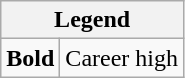<table class="wikitable mw-collapsible mw-collapsed">
<tr>
<th colspan="2">Legend</th>
</tr>
<tr>
<td><strong>Bold</strong></td>
<td>Career high</td>
</tr>
</table>
